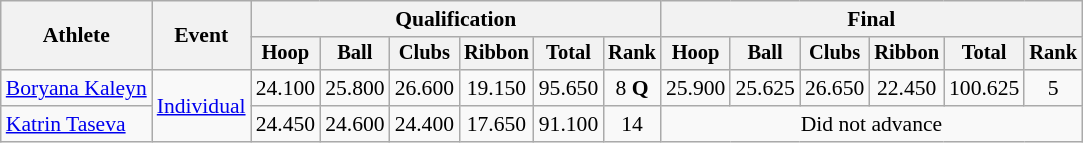<table class=wikitable style="font-size:90%">
<tr>
<th rowspan=2>Athlete</th>
<th rowspan=2>Event</th>
<th colspan=6>Qualification</th>
<th colspan=6>Final</th>
</tr>
<tr style="font-size:95%">
<th>Hoop</th>
<th>Ball</th>
<th>Clubs</th>
<th>Ribbon</th>
<th>Total</th>
<th>Rank</th>
<th>Hoop</th>
<th>Ball</th>
<th>Clubs</th>
<th>Ribbon</th>
<th>Total</th>
<th>Rank</th>
</tr>
<tr align=center>
<td align=left><a href='#'>Boryana Kaleyn</a></td>
<td align=left rowspan=2><a href='#'>Individual</a></td>
<td>24.100</td>
<td>25.800</td>
<td>26.600</td>
<td>19.150</td>
<td>95.650</td>
<td>8 <strong>Q</strong></td>
<td>25.900</td>
<td>25.625</td>
<td>26.650</td>
<td>22.450</td>
<td>100.625</td>
<td>5</td>
</tr>
<tr align=center>
<td align=left><a href='#'>Katrin Taseva</a></td>
<td>24.450</td>
<td>24.600</td>
<td>24.400</td>
<td>17.650</td>
<td>91.100</td>
<td>14</td>
<td colspan=6>Did not advance</td>
</tr>
</table>
